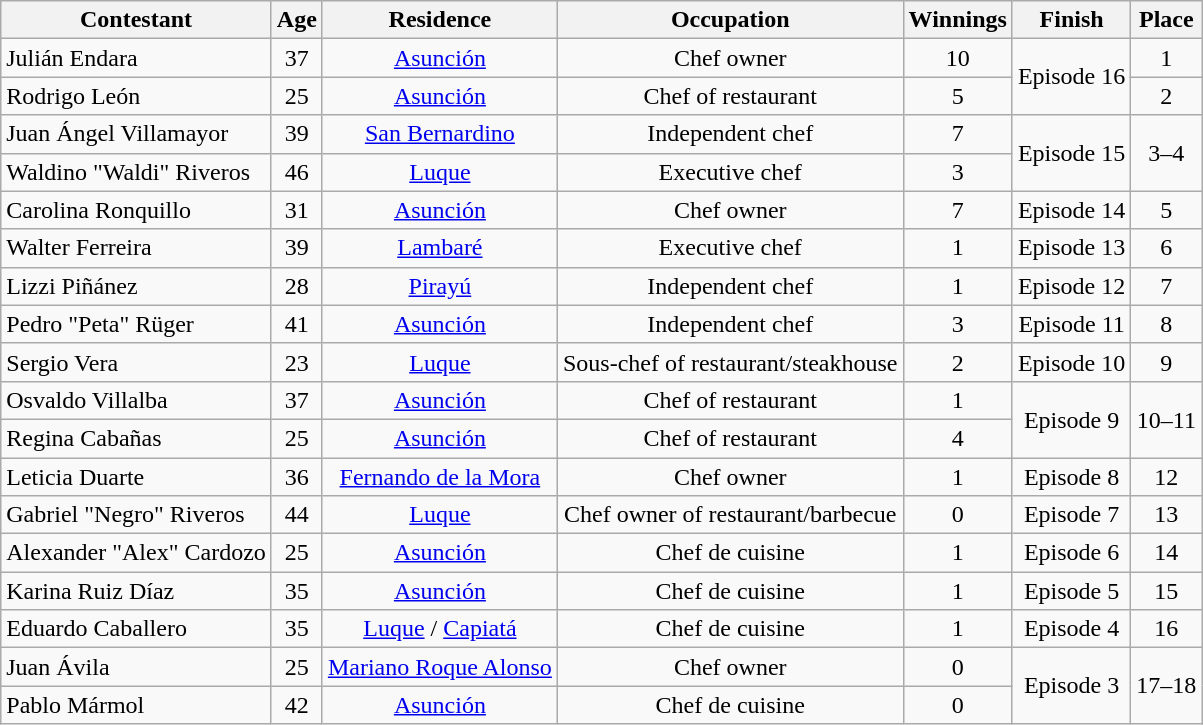<table class="wikitable sortable" style="text-align:center">
<tr>
<th>Contestant</th>
<th>Age</th>
<th>Residence</th>
<th>Occupation</th>
<th>Winnings</th>
<th>Finish</th>
<th>Place</th>
</tr>
<tr>
<td align="left">Julián Endara</td>
<td>37</td>
<td><a href='#'>Asunción</a></td>
<td>Chef owner</td>
<td>10</td>
<td rowspan=2>Episode 16</td>
<td>1</td>
</tr>
<tr>
<td align="left">Rodrigo León</td>
<td>25</td>
<td><a href='#'>Asunción</a></td>
<td>Chef of restaurant</td>
<td>5</td>
<td>2</td>
</tr>
<tr>
<td align="left">Juan Ángel Villamayor</td>
<td>39</td>
<td><a href='#'>San Bernardino</a></td>
<td>Independent chef</td>
<td>7</td>
<td rowspan=2>Episode 15</td>
<td rowspan=2>3–4</td>
</tr>
<tr>
<td align="left">Waldino "Waldi" Riveros</td>
<td>46</td>
<td><a href='#'>Luque</a></td>
<td>Executive chef</td>
<td>3</td>
</tr>
<tr>
<td align="left">Carolina Ronquillo</td>
<td>31</td>
<td><a href='#'>Asunción</a></td>
<td>Chef owner</td>
<td>7</td>
<td>Episode 14</td>
<td>5</td>
</tr>
<tr>
<td align="left">Walter Ferreira</td>
<td>39</td>
<td><a href='#'>Lambaré</a></td>
<td>Executive chef</td>
<td>1</td>
<td>Episode 13</td>
<td>6</td>
</tr>
<tr>
<td align="left">Lizzi Piñánez</td>
<td>28</td>
<td><a href='#'>Pirayú</a></td>
<td>Independent chef</td>
<td>1</td>
<td>Episode 12</td>
<td>7</td>
</tr>
<tr>
<td align="left">Pedro "Peta" Rüger</td>
<td>41</td>
<td><a href='#'>Asunción</a></td>
<td>Independent chef</td>
<td>3</td>
<td>Episode 11</td>
<td>8</td>
</tr>
<tr>
<td align="left">Sergio Vera</td>
<td>23</td>
<td><a href='#'>Luque</a></td>
<td>Sous-chef of restaurant/steakhouse</td>
<td>2</td>
<td>Episode 10</td>
<td>9</td>
</tr>
<tr>
<td align="left">Osvaldo Villalba</td>
<td>37</td>
<td><a href='#'>Asunción</a></td>
<td>Chef of restaurant</td>
<td>1</td>
<td rowspan=2>Episode 9</td>
<td rowspan=2>10–11</td>
</tr>
<tr>
<td align="left">Regina Cabañas</td>
<td>25</td>
<td><a href='#'>Asunción</a></td>
<td>Chef of restaurant</td>
<td>4</td>
</tr>
<tr>
<td align="left">Leticia Duarte</td>
<td>36</td>
<td><a href='#'>Fernando de la Mora</a></td>
<td>Chef owner</td>
<td>1</td>
<td>Episode 8</td>
<td>12</td>
</tr>
<tr>
<td align="left">Gabriel "Negro" Riveros</td>
<td>44</td>
<td><a href='#'>Luque</a></td>
<td>Chef owner of restaurant/barbecue</td>
<td>0</td>
<td>Episode 7</td>
<td>13</td>
</tr>
<tr>
<td align="left">Alexander "Alex" Cardozo</td>
<td>25</td>
<td><a href='#'>Asunción</a></td>
<td>Chef de cuisine</td>
<td>1</td>
<td>Episode 6</td>
<td>14</td>
</tr>
<tr>
<td align="left">Karina Ruiz Díaz</td>
<td>35</td>
<td><a href='#'>Asunción</a></td>
<td>Chef de cuisine</td>
<td>1</td>
<td>Episode 5</td>
<td>15</td>
</tr>
<tr>
<td align="left">Eduardo Caballero</td>
<td>35</td>
<td><a href='#'>Luque</a> / <a href='#'>Capiatá</a></td>
<td>Chef de cuisine</td>
<td>1</td>
<td>Episode 4</td>
<td>16</td>
</tr>
<tr>
<td align="left">Juan Ávila</td>
<td>25</td>
<td><a href='#'>Mariano Roque Alonso</a></td>
<td>Chef owner</td>
<td>0</td>
<td rowspan=2>Episode 3</td>
<td rowspan=2>17–18</td>
</tr>
<tr>
<td align="left">Pablo Mármol</td>
<td>42</td>
<td><a href='#'>Asunción</a></td>
<td>Chef de cuisine</td>
<td>0</td>
</tr>
</table>
